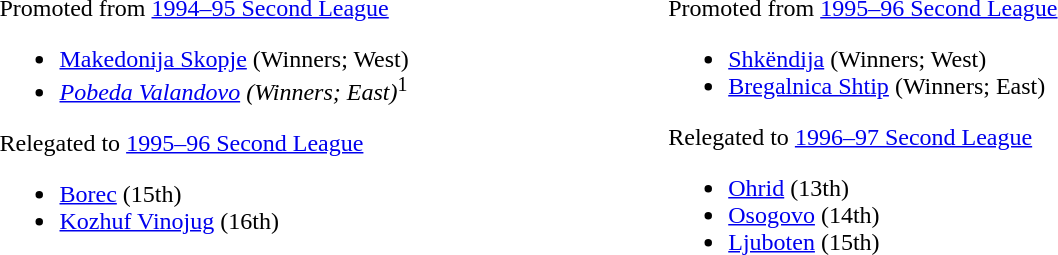<table style="border:0;width:69%;">
<tr style="vertical-align:top;">
<td><br>Promoted from <a href='#'>1994–95 Second League</a><ul><li><a href='#'>Makedonija Skopje</a> (Winners; West)</li><li><em><a href='#'>Pobeda Valandovo</a> (Winners; East)</em><sup>1</sup></li></ul>Relegated to <a href='#'>1995–96 Second League</a><ul><li><a href='#'>Borec</a> (15th)</li><li><a href='#'>Kozhuf Vinojug</a> (16th)</li></ul></td>
<td><br>Promoted from <a href='#'>1995–96 Second League</a><ul><li><a href='#'>Shkëndija</a> (Winners; West)</li><li><a href='#'>Bregalnica Shtip</a> (Winners; East)</li></ul>Relegated to <a href='#'>1996–97 Second League</a><ul><li><a href='#'>Ohrid</a> (13th)</li><li><a href='#'>Osogovo</a> (14th)</li><li><a href='#'>Ljuboten</a> (15th)</li></ul></td>
</tr>
</table>
